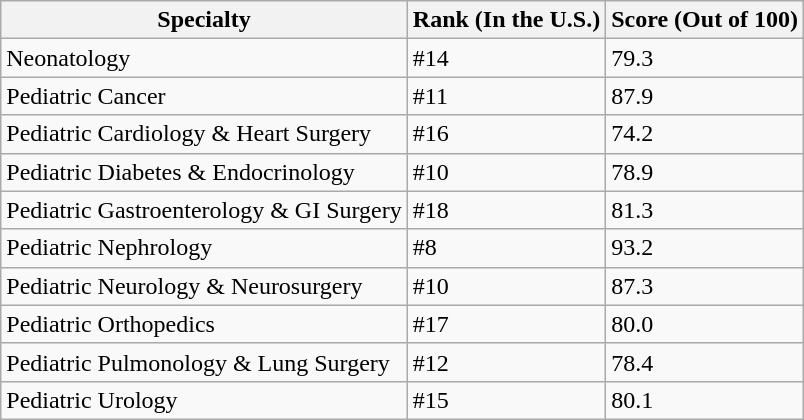<table class="wikitable">
<tr>
<th>Specialty</th>
<th>Rank (In the U.S.)</th>
<th>Score (Out of 100)</th>
</tr>
<tr>
<td>Neonatology</td>
<td>#14</td>
<td>79.3</td>
</tr>
<tr>
<td>Pediatric Cancer</td>
<td>#11</td>
<td>87.9</td>
</tr>
<tr>
<td>Pediatric Cardiology & Heart Surgery</td>
<td>#16</td>
<td>74.2</td>
</tr>
<tr>
<td>Pediatric Diabetes & Endocrinology</td>
<td>#10</td>
<td>78.9</td>
</tr>
<tr>
<td>Pediatric Gastroenterology & GI Surgery</td>
<td>#18</td>
<td>81.3</td>
</tr>
<tr>
<td>Pediatric Nephrology</td>
<td>#8</td>
<td>93.2</td>
</tr>
<tr>
<td>Pediatric Neurology & Neurosurgery</td>
<td>#10</td>
<td>87.3</td>
</tr>
<tr>
<td>Pediatric Orthopedics</td>
<td>#17</td>
<td>80.0</td>
</tr>
<tr>
<td>Pediatric Pulmonology & Lung Surgery</td>
<td>#12</td>
<td>78.4</td>
</tr>
<tr>
<td>Pediatric Urology</td>
<td>#15</td>
<td>80.1</td>
</tr>
</table>
